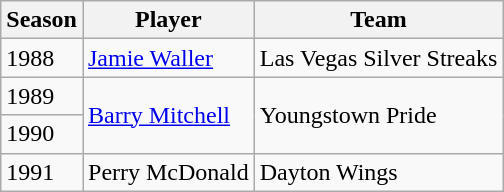<table class="wikitable">
<tr>
<th>Season</th>
<th>Player</th>
<th>Team</th>
</tr>
<tr>
<td>1988</td>
<td><a href='#'>Jamie Waller</a></td>
<td>Las Vegas Silver Streaks</td>
</tr>
<tr>
<td>1989</td>
<td rowspan="2"><a href='#'>Barry Mitchell</a></td>
<td rowspan="2">Youngstown Pride</td>
</tr>
<tr>
<td>1990</td>
</tr>
<tr>
<td>1991</td>
<td>Perry McDonald</td>
<td>Dayton Wings</td>
</tr>
</table>
